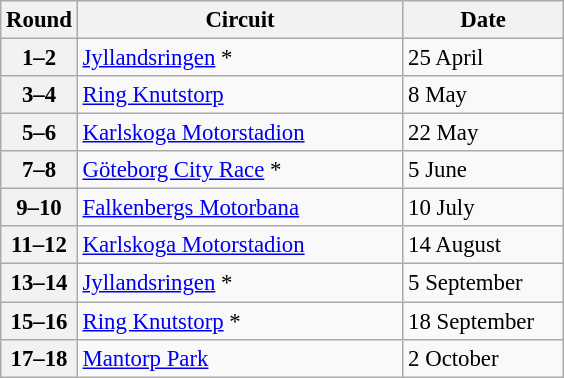<table class="wikitable" style="font-size: 95%">
<tr>
<th>Round</th>
<th width="210">Circuit</th>
<th width="100">Date</th>
</tr>
<tr>
<th>1–2</th>
<td> <a href='#'>Jyllandsringen</a> *</td>
<td>25 April</td>
</tr>
<tr>
<th>3–4</th>
<td> <a href='#'>Ring Knutstorp</a></td>
<td>8 May</td>
</tr>
<tr>
<th>5–6</th>
<td> <a href='#'>Karlskoga Motorstadion</a></td>
<td>22 May</td>
</tr>
<tr>
<th>7–8</th>
<td> <a href='#'>Göteborg City Race</a> *</td>
<td>5 June</td>
</tr>
<tr>
<th>9–10</th>
<td> <a href='#'>Falkenbergs Motorbana</a></td>
<td>10 July</td>
</tr>
<tr>
<th>11–12</th>
<td> <a href='#'>Karlskoga Motorstadion</a></td>
<td>14 August</td>
</tr>
<tr>
<th>13–14</th>
<td> <a href='#'>Jyllandsringen</a> *</td>
<td>5 September</td>
</tr>
<tr>
<th>15–16</th>
<td> <a href='#'>Ring Knutstorp</a> *</td>
<td>18 September</td>
</tr>
<tr>
<th>17–18</th>
<td> <a href='#'>Mantorp Park</a></td>
<td>2 October</td>
</tr>
</table>
